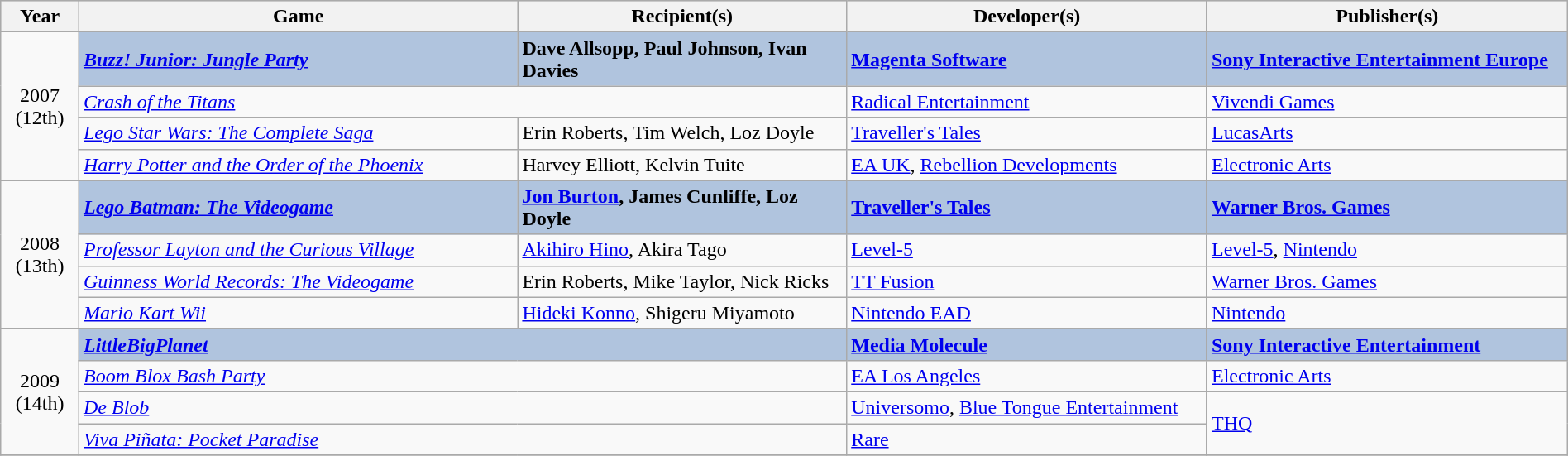<table class="wikitable" style="width:100%">
<tr bgcolor="#CCCCCC" align="center">
<th width="5%">Year</th>
<th width="28%">Game</th>
<th width="21%">Recipient(s)</th>
<th width="23%">Developer(s)</th>
<th width="23%">Publisher(s)</th>
</tr>
<tr>
<td rowspan="4" style="text-align:center;">2007<br>(12th)<br></td>
<td style="background:#B0C4DE;"><strong><em><a href='#'>Buzz! Junior: Jungle Party</a></em></strong></td>
<td style="background:#B0C4DE;"><strong>Dave Allsopp, Paul Johnson, Ivan Davies</strong></td>
<td style="background:#B0C4DE;"><strong><a href='#'>Magenta Software</a></strong></td>
<td style="background:#B0C4DE;"><strong><a href='#'>Sony Interactive Entertainment Europe</a></strong></td>
</tr>
<tr>
<td colspan="2"><em><a href='#'>Crash of the Titans</a></em></td>
<td><a href='#'>Radical Entertainment</a></td>
<td><a href='#'>Vivendi Games</a></td>
</tr>
<tr>
<td><em><a href='#'>Lego Star Wars: The Complete Saga</a></em></td>
<td>Erin Roberts, Tim Welch, Loz Doyle</td>
<td><a href='#'>Traveller's Tales</a></td>
<td><a href='#'>LucasArts</a></td>
</tr>
<tr>
<td><em><a href='#'>Harry Potter and the Order of the Phoenix</a></em></td>
<td>Harvey Elliott, Kelvin Tuite</td>
<td><a href='#'>EA UK</a>, <a href='#'>Rebellion Developments</a></td>
<td><a href='#'>Electronic Arts</a></td>
</tr>
<tr>
<td rowspan="4" style="text-align:center;">2008<br>(13th)<br></td>
<td style="background:#B0C4DE;"><strong><em><a href='#'>Lego Batman: The Videogame</a></em></strong></td>
<td style="background:#B0C4DE;"><strong><a href='#'>Jon Burton</a>, James Cunliffe, Loz Doyle</strong></td>
<td style="background:#B0C4DE;"><strong><a href='#'>Traveller's Tales</a></strong></td>
<td style="background:#B0C4DE;"><strong><a href='#'>Warner Bros. Games</a></strong></td>
</tr>
<tr>
<td><em><a href='#'>Professor Layton and the Curious Village</a></em></td>
<td><a href='#'>Akihiro Hino</a>, Akira Tago</td>
<td><a href='#'>Level-5</a></td>
<td><a href='#'>Level-5</a>, <a href='#'>Nintendo</a></td>
</tr>
<tr>
<td><em><a href='#'>Guinness World Records: The Videogame</a></em></td>
<td>Erin Roberts, Mike Taylor, Nick Ricks</td>
<td><a href='#'>TT Fusion</a></td>
<td><a href='#'>Warner Bros. Games</a></td>
</tr>
<tr>
<td><em><a href='#'>Mario Kart Wii</a></em></td>
<td><a href='#'>Hideki Konno</a>, Shigeru Miyamoto</td>
<td><a href='#'>Nintendo EAD</a></td>
<td><a href='#'>Nintendo</a></td>
</tr>
<tr>
<td rowspan="4" style="text-align:center;">2009<br>(14th)<br></td>
<td colspan="2" style="background:#B0C4DE;"><strong><em><a href='#'>LittleBigPlanet</a></em></strong></td>
<td style="background:#B0C4DE;"><strong><a href='#'>Media Molecule</a></strong></td>
<td style="background:#B0C4DE;"><strong><a href='#'>Sony Interactive Entertainment</a></strong></td>
</tr>
<tr>
<td colspan="2"><em><a href='#'>Boom Blox Bash Party</a></em></td>
<td><a href='#'>EA Los Angeles</a></td>
<td><a href='#'>Electronic Arts</a></td>
</tr>
<tr>
<td colspan="2"><em><a href='#'>De Blob</a></em></td>
<td><a href='#'>Universomo</a>, <a href='#'>Blue Tongue Entertainment</a></td>
<td rowspan="2"><a href='#'>THQ</a></td>
</tr>
<tr>
<td colspan="2"><em><a href='#'>Viva Piñata: Pocket Paradise</a></em></td>
<td><a href='#'>Rare</a></td>
</tr>
<tr>
</tr>
</table>
